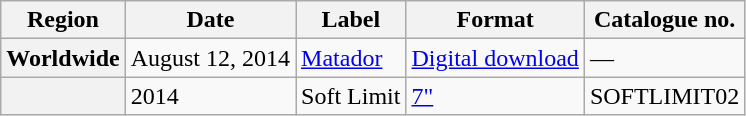<table class="wikitable plainrowheaders">
<tr>
<th scope="col">Region</th>
<th scope="col">Date</th>
<th scope="col">Label</th>
<th scope="col">Format</th>
<th scope="col">Catalogue no.</th>
</tr>
<tr>
<th scope="row">Worldwide</th>
<td>August 12, 2014</td>
<td><a href='#'>Matador</a></td>
<td><a href='#'>Digital download</a></td>
<td>—</td>
</tr>
<tr>
<th scope="row"></th>
<td>2014</td>
<td>Soft Limit</td>
<td><a href='#'>7"</a></td>
<td>SOFTLIMIT02</td>
</tr>
</table>
